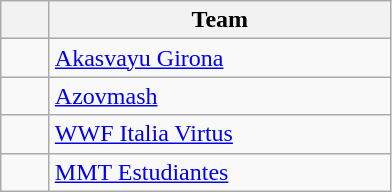<table class="wikitable" style="text-align:center">
<tr>
<th width=25></th>
<th width=220>Team</th>
</tr>
<tr>
<td></td>
<td align=left> <a href='#'>Akasvayu Girona</a></td>
</tr>
<tr>
<td></td>
<td align=left> <a href='#'>Azovmash</a></td>
</tr>
<tr>
<td></td>
<td align=left> <a href='#'>WWF Italia Virtus</a></td>
</tr>
<tr>
<td></td>
<td align=left> <a href='#'>MMT Estudiantes</a></td>
</tr>
</table>
